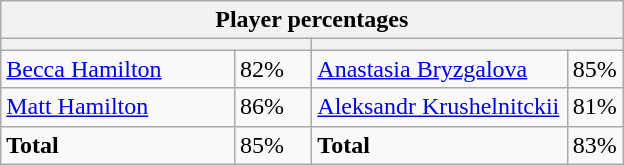<table class="wikitable">
<tr>
<th colspan=4 width=400>Player percentages</th>
</tr>
<tr>
<th colspan=2 width=200 style="white-space:nowrap;"></th>
<th colspan=2 width=200 style="white-space:nowrap;"></th>
</tr>
<tr>
<td><a href='#'>Becca Hamilton</a></td>
<td>82%</td>
<td><a href='#'>Anastasia Bryzgalova</a></td>
<td>85%</td>
</tr>
<tr>
<td><a href='#'>Matt Hamilton</a></td>
<td>86%</td>
<td><a href='#'>Aleksandr Krushelnitckii</a></td>
<td>81%</td>
</tr>
<tr>
<td><strong>Total</strong></td>
<td>85%</td>
<td><strong>Total</strong></td>
<td>83%</td>
</tr>
</table>
